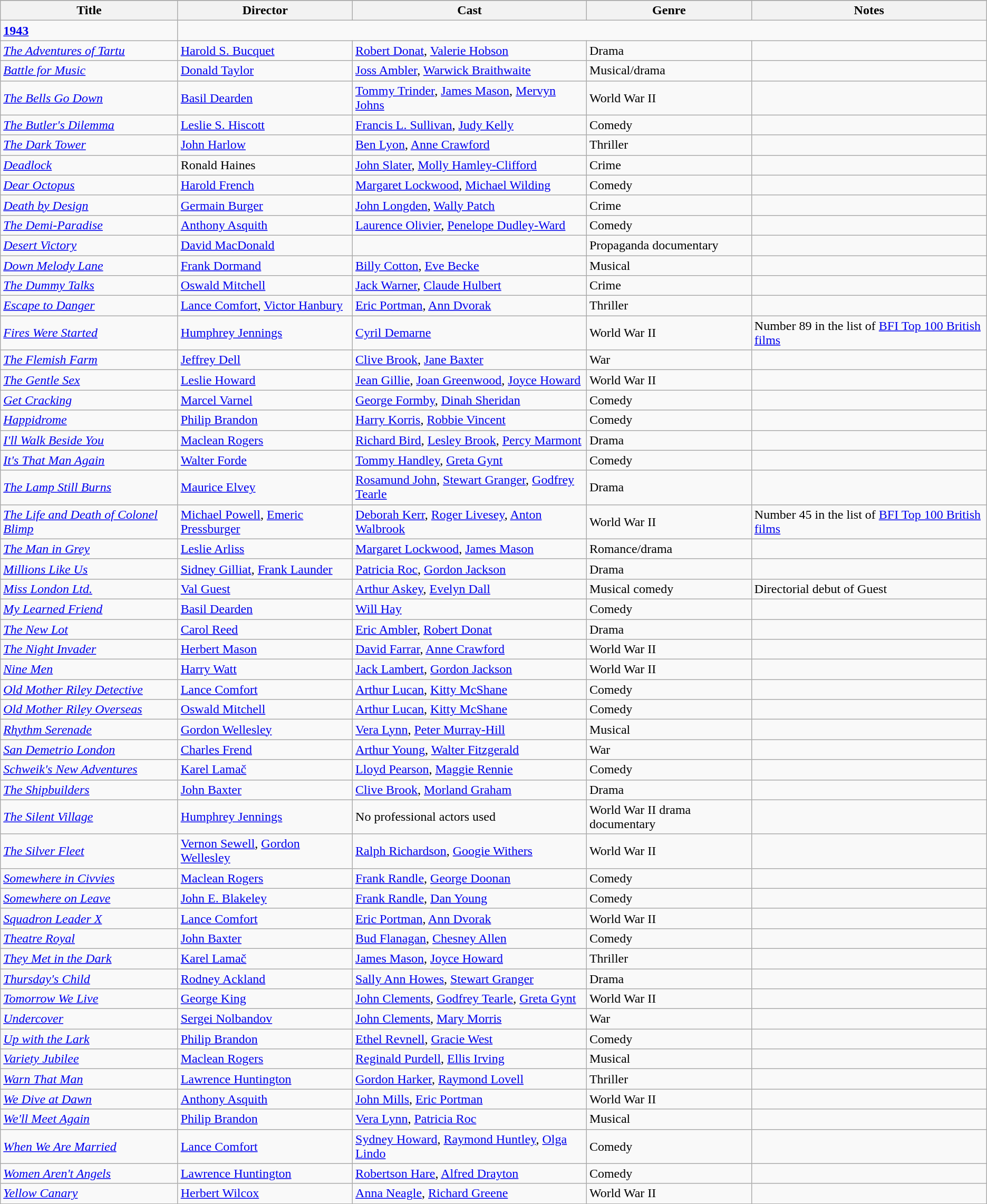<table class="wikitable">
<tr>
</tr>
<tr>
<th>Title</th>
<th>Director</th>
<th>Cast</th>
<th>Genre</th>
<th>Notes</th>
</tr>
<tr>
<td><strong><a href='#'>1943</a></strong></td>
</tr>
<tr>
<td><em><a href='#'>The Adventures of Tartu</a></em></td>
<td><a href='#'>Harold S. Bucquet</a></td>
<td><a href='#'>Robert Donat</a>, <a href='#'>Valerie Hobson</a></td>
<td>Drama</td>
<td></td>
</tr>
<tr>
<td><em><a href='#'>Battle for Music</a></em></td>
<td><a href='#'>Donald Taylor</a></td>
<td><a href='#'>Joss Ambler</a>, <a href='#'>Warwick Braithwaite</a></td>
<td>Musical/drama</td>
<td></td>
</tr>
<tr>
<td><em><a href='#'>The Bells Go Down</a></em></td>
<td><a href='#'>Basil Dearden</a></td>
<td><a href='#'>Tommy Trinder</a>, <a href='#'>James Mason</a>, <a href='#'>Mervyn Johns</a></td>
<td>World War II</td>
<td></td>
</tr>
<tr>
<td><em><a href='#'>The Butler's Dilemma</a></em></td>
<td><a href='#'>Leslie S. Hiscott</a></td>
<td><a href='#'>Francis L. Sullivan</a>, <a href='#'>Judy Kelly</a></td>
<td>Comedy</td>
<td></td>
</tr>
<tr>
<td><em><a href='#'>The Dark Tower</a></em></td>
<td><a href='#'>John Harlow</a></td>
<td><a href='#'>Ben Lyon</a>, <a href='#'>Anne Crawford</a></td>
<td>Thriller</td>
<td></td>
</tr>
<tr>
<td><em><a href='#'>Deadlock</a></em></td>
<td>Ronald Haines</td>
<td><a href='#'>John Slater</a>, <a href='#'>Molly Hamley-Clifford</a></td>
<td>Crime</td>
<td></td>
</tr>
<tr>
<td><em><a href='#'>Dear Octopus</a></em></td>
<td><a href='#'>Harold French</a></td>
<td><a href='#'>Margaret Lockwood</a>, <a href='#'>Michael Wilding</a></td>
<td>Comedy</td>
<td></td>
</tr>
<tr>
<td><em><a href='#'>Death by Design</a></em></td>
<td><a href='#'>Germain Burger</a></td>
<td><a href='#'>John Longden</a>, <a href='#'>Wally Patch</a></td>
<td>Crime</td>
<td></td>
</tr>
<tr>
<td><em><a href='#'>The Demi-Paradise</a></em></td>
<td><a href='#'>Anthony Asquith</a></td>
<td><a href='#'>Laurence Olivier</a>, <a href='#'>Penelope Dudley-Ward</a></td>
<td>Comedy</td>
<td></td>
</tr>
<tr>
<td><em><a href='#'>Desert Victory</a></em></td>
<td><a href='#'>David MacDonald</a></td>
<td></td>
<td>Propaganda documentary</td>
<td></td>
</tr>
<tr>
<td><em><a href='#'>Down Melody Lane</a></em></td>
<td><a href='#'>Frank Dormand</a></td>
<td><a href='#'>Billy Cotton</a>, <a href='#'>Eve Becke</a></td>
<td>Musical</td>
<td></td>
</tr>
<tr>
<td><em><a href='#'>The Dummy Talks</a></em></td>
<td><a href='#'>Oswald Mitchell</a></td>
<td><a href='#'>Jack Warner</a>, <a href='#'>Claude Hulbert</a></td>
<td>Crime</td>
<td></td>
</tr>
<tr>
<td><em><a href='#'>Escape to Danger</a></em></td>
<td><a href='#'>Lance Comfort</a>, <a href='#'>Victor Hanbury</a></td>
<td><a href='#'>Eric Portman</a>, <a href='#'>Ann Dvorak</a></td>
<td>Thriller</td>
<td></td>
</tr>
<tr>
<td><em><a href='#'>Fires Were Started</a></em></td>
<td><a href='#'>Humphrey Jennings</a></td>
<td><a href='#'>Cyril Demarne</a></td>
<td>World War II</td>
<td>Number 89 in the list of <a href='#'>BFI Top 100 British films</a></td>
</tr>
<tr>
<td><em><a href='#'>The Flemish Farm</a></em></td>
<td><a href='#'>Jeffrey Dell</a></td>
<td><a href='#'>Clive Brook</a>, <a href='#'>Jane Baxter</a></td>
<td>War</td>
<td></td>
</tr>
<tr>
<td><em><a href='#'>The Gentle Sex</a></em></td>
<td><a href='#'>Leslie Howard</a></td>
<td><a href='#'>Jean Gillie</a>, <a href='#'>Joan Greenwood</a>, <a href='#'>Joyce Howard</a></td>
<td>World War II</td>
<td></td>
</tr>
<tr>
<td><em><a href='#'>Get Cracking</a></em></td>
<td><a href='#'>Marcel Varnel</a></td>
<td><a href='#'>George Formby</a>, <a href='#'>Dinah Sheridan</a></td>
<td>Comedy</td>
<td></td>
</tr>
<tr>
<td><em><a href='#'>Happidrome</a></em></td>
<td><a href='#'>Philip Brandon</a></td>
<td><a href='#'>Harry Korris</a>, <a href='#'>Robbie Vincent</a></td>
<td>Comedy</td>
<td></td>
</tr>
<tr>
<td><em><a href='#'>I'll Walk Beside You</a></em></td>
<td><a href='#'>Maclean Rogers</a></td>
<td><a href='#'>Richard Bird</a>, <a href='#'>Lesley Brook</a>, <a href='#'>Percy Marmont</a></td>
<td>Drama</td>
<td></td>
</tr>
<tr>
<td><em><a href='#'>It's That Man Again</a></em></td>
<td><a href='#'>Walter Forde</a></td>
<td><a href='#'>Tommy Handley</a>, <a href='#'>Greta Gynt</a></td>
<td>Comedy</td>
<td></td>
</tr>
<tr>
<td><em><a href='#'>The Lamp Still Burns</a></em></td>
<td><a href='#'>Maurice Elvey</a></td>
<td><a href='#'>Rosamund John</a>, <a href='#'>Stewart Granger</a>, <a href='#'>Godfrey Tearle</a></td>
<td>Drama</td>
<td></td>
</tr>
<tr>
<td><em><a href='#'>The Life and Death of Colonel Blimp</a></em></td>
<td><a href='#'>Michael Powell</a>, <a href='#'>Emeric Pressburger</a></td>
<td><a href='#'>Deborah Kerr</a>, <a href='#'>Roger Livesey</a>, <a href='#'>Anton Walbrook</a></td>
<td>World War II</td>
<td>Number 45 in the list of <a href='#'>BFI Top 100 British films</a></td>
</tr>
<tr>
<td><em><a href='#'>The Man in Grey</a></em></td>
<td><a href='#'>Leslie Arliss</a></td>
<td><a href='#'>Margaret Lockwood</a>, <a href='#'>James Mason</a></td>
<td>Romance/drama</td>
<td></td>
</tr>
<tr>
<td><em><a href='#'>Millions Like Us</a></em></td>
<td><a href='#'>Sidney Gilliat</a>, <a href='#'>Frank Launder</a></td>
<td><a href='#'>Patricia Roc</a>, <a href='#'>Gordon Jackson</a></td>
<td>Drama</td>
<td></td>
</tr>
<tr>
<td><em><a href='#'>Miss London Ltd.</a></em></td>
<td><a href='#'>Val Guest</a></td>
<td><a href='#'>Arthur Askey</a>, <a href='#'>Evelyn Dall</a></td>
<td>Musical comedy</td>
<td>Directorial debut of Guest</td>
</tr>
<tr>
<td><em><a href='#'>My Learned Friend</a></em></td>
<td><a href='#'>Basil Dearden</a></td>
<td><a href='#'>Will Hay</a></td>
<td>Comedy</td>
<td></td>
</tr>
<tr>
<td><em><a href='#'>The New Lot</a></em></td>
<td><a href='#'>Carol Reed</a></td>
<td><a href='#'>Eric Ambler</a>, <a href='#'>Robert Donat</a></td>
<td>Drama</td>
<td></td>
</tr>
<tr>
<td><em><a href='#'>The Night Invader</a></em></td>
<td><a href='#'>Herbert Mason</a></td>
<td><a href='#'>David Farrar</a>, <a href='#'>Anne Crawford</a></td>
<td>World War II</td>
<td></td>
</tr>
<tr>
<td><em><a href='#'>Nine Men</a></em></td>
<td><a href='#'>Harry Watt</a></td>
<td><a href='#'>Jack Lambert</a>, <a href='#'>Gordon Jackson</a></td>
<td>World War II</td>
<td></td>
</tr>
<tr>
<td><em><a href='#'>Old Mother Riley Detective</a></em></td>
<td><a href='#'>Lance Comfort</a></td>
<td><a href='#'>Arthur Lucan</a>, <a href='#'>Kitty McShane</a></td>
<td>Comedy</td>
<td></td>
</tr>
<tr>
<td><em><a href='#'>Old Mother Riley Overseas</a></em></td>
<td><a href='#'>Oswald Mitchell</a></td>
<td><a href='#'>Arthur Lucan</a>, <a href='#'>Kitty McShane</a></td>
<td>Comedy</td>
<td></td>
</tr>
<tr>
<td><em><a href='#'>Rhythm Serenade</a></em></td>
<td><a href='#'>Gordon Wellesley</a></td>
<td><a href='#'>Vera Lynn</a>, <a href='#'>Peter Murray-Hill</a></td>
<td>Musical</td>
<td></td>
</tr>
<tr>
<td><em><a href='#'>San Demetrio London</a></em></td>
<td><a href='#'>Charles Frend</a></td>
<td><a href='#'>Arthur Young</a>, <a href='#'>Walter Fitzgerald</a></td>
<td>War</td>
<td></td>
</tr>
<tr>
<td><em><a href='#'>Schweik's New Adventures</a></em></td>
<td><a href='#'>Karel Lamač</a></td>
<td><a href='#'>Lloyd Pearson</a>, <a href='#'>Maggie Rennie</a></td>
<td>Comedy</td>
<td></td>
</tr>
<tr>
<td><em><a href='#'>The Shipbuilders</a></em></td>
<td><a href='#'>John Baxter</a></td>
<td><a href='#'>Clive Brook</a>, <a href='#'>Morland Graham</a></td>
<td>Drama</td>
<td></td>
</tr>
<tr>
<td><em><a href='#'>The Silent Village</a></em></td>
<td><a href='#'>Humphrey Jennings</a></td>
<td>No professional actors used</td>
<td>World War II drama documentary</td>
<td></td>
</tr>
<tr>
<td><em><a href='#'>The Silver Fleet</a></em></td>
<td><a href='#'>Vernon Sewell</a>, <a href='#'>Gordon Wellesley</a></td>
<td><a href='#'>Ralph Richardson</a>, <a href='#'>Googie Withers</a></td>
<td>World War II</td>
<td></td>
</tr>
<tr>
<td><em><a href='#'>Somewhere in Civvies</a></em></td>
<td><a href='#'>Maclean Rogers</a></td>
<td><a href='#'>Frank Randle</a>, <a href='#'>George Doonan</a></td>
<td>Comedy</td>
<td></td>
</tr>
<tr>
<td><em><a href='#'>Somewhere on Leave</a></em></td>
<td><a href='#'>John E. Blakeley</a></td>
<td><a href='#'>Frank Randle</a>, <a href='#'>Dan Young</a></td>
<td>Comedy</td>
<td></td>
</tr>
<tr>
<td><em><a href='#'>Squadron Leader X</a></em></td>
<td><a href='#'>Lance Comfort</a></td>
<td><a href='#'>Eric Portman</a>, <a href='#'>Ann Dvorak</a></td>
<td>World War II</td>
<td></td>
</tr>
<tr>
<td><em><a href='#'>Theatre Royal</a></em></td>
<td><a href='#'>John Baxter</a></td>
<td><a href='#'>Bud Flanagan</a>, <a href='#'>Chesney Allen</a></td>
<td>Comedy</td>
<td></td>
</tr>
<tr>
<td><em><a href='#'>They Met in the Dark</a></em></td>
<td><a href='#'>Karel Lamač</a></td>
<td><a href='#'>James Mason</a>, <a href='#'>Joyce Howard</a></td>
<td>Thriller</td>
<td></td>
</tr>
<tr>
<td><em><a href='#'>Thursday's Child</a></em></td>
<td><a href='#'>Rodney Ackland</a></td>
<td><a href='#'>Sally Ann Howes</a>, <a href='#'>Stewart Granger</a></td>
<td>Drama</td>
<td></td>
</tr>
<tr>
<td><em><a href='#'>Tomorrow We Live</a></em></td>
<td><a href='#'>George King</a></td>
<td><a href='#'>John Clements</a>, <a href='#'>Godfrey Tearle</a>, <a href='#'>Greta Gynt</a></td>
<td>World War II</td>
<td></td>
</tr>
<tr>
<td><em><a href='#'>Undercover</a></em></td>
<td><a href='#'>Sergei Nolbandov</a></td>
<td><a href='#'>John Clements</a>, <a href='#'>Mary Morris</a></td>
<td>War</td>
<td></td>
</tr>
<tr>
<td><em><a href='#'>Up with the Lark</a></em></td>
<td><a href='#'>Philip Brandon</a></td>
<td><a href='#'>Ethel Revnell</a>, <a href='#'>Gracie West</a></td>
<td>Comedy</td>
<td></td>
</tr>
<tr>
<td><em><a href='#'>Variety Jubilee</a></em></td>
<td><a href='#'>Maclean Rogers</a></td>
<td><a href='#'>Reginald Purdell</a>, <a href='#'>Ellis Irving</a></td>
<td>Musical</td>
<td></td>
</tr>
<tr>
<td><em><a href='#'>Warn That Man</a></em></td>
<td><a href='#'>Lawrence Huntington</a></td>
<td><a href='#'>Gordon Harker</a>, <a href='#'>Raymond Lovell</a></td>
<td>Thriller</td>
<td></td>
</tr>
<tr>
<td><em><a href='#'>We Dive at Dawn</a></em></td>
<td><a href='#'>Anthony Asquith</a></td>
<td><a href='#'>John Mills</a>, <a href='#'>Eric Portman</a></td>
<td>World War II</td>
<td></td>
</tr>
<tr>
<td><em><a href='#'>We'll Meet Again</a></em></td>
<td><a href='#'>Philip Brandon</a></td>
<td><a href='#'>Vera Lynn</a>, <a href='#'>Patricia Roc</a></td>
<td>Musical</td>
<td></td>
</tr>
<tr>
<td><em><a href='#'>When We Are Married</a></em></td>
<td><a href='#'>Lance Comfort</a></td>
<td><a href='#'>Sydney Howard</a>, <a href='#'>Raymond Huntley</a>, <a href='#'>Olga Lindo</a></td>
<td>Comedy</td>
<td></td>
</tr>
<tr>
<td><em><a href='#'>Women Aren't Angels</a></em></td>
<td><a href='#'>Lawrence Huntington</a></td>
<td><a href='#'>Robertson Hare</a>, <a href='#'>Alfred Drayton</a></td>
<td>Comedy</td>
<td></td>
</tr>
<tr>
<td><em><a href='#'>Yellow Canary</a></em></td>
<td><a href='#'>Herbert Wilcox</a></td>
<td><a href='#'>Anna Neagle</a>, <a href='#'>Richard Greene</a></td>
<td>World War II</td>
<td></td>
</tr>
<tr>
</tr>
</table>
